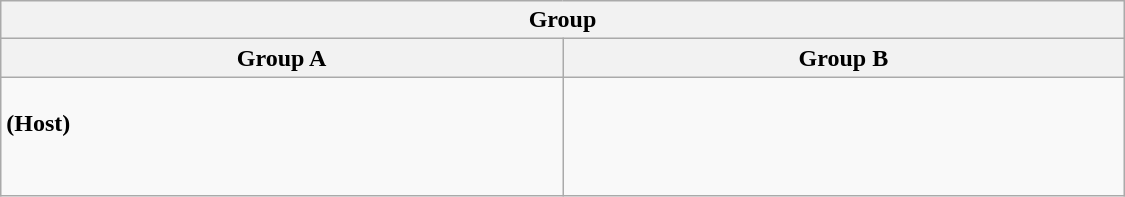<table class="wikitable" width=750>
<tr>
<th colspan="2">Group</th>
</tr>
<tr>
<th width=25%>Group A</th>
<th width=25%>Group B</th>
</tr>
<tr>
<td><br> <strong>(Host)</strong><br>
<br>
<br>
</td>
<td><br> <br>
 <br>
 <br>
</td>
</tr>
</table>
